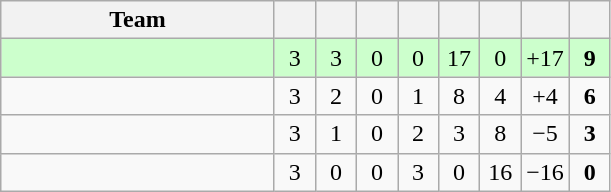<table class="wikitable" style="text-align: center;">
<tr>
<th width="175">Team</th>
<th width="20"></th>
<th width="20"></th>
<th width="20"></th>
<th width="20"></th>
<th width="20"></th>
<th width="20"></th>
<th width="20"></th>
<th width="20"></th>
</tr>
<tr bgcolor="#ccffcc">
<td align=left></td>
<td>3</td>
<td>3</td>
<td>0</td>
<td>0</td>
<td>17</td>
<td>0</td>
<td>+17</td>
<td><strong>9</strong></td>
</tr>
<tr>
<td align=left><em></em></td>
<td>3</td>
<td>2</td>
<td>0</td>
<td>1</td>
<td>8</td>
<td>4</td>
<td>+4</td>
<td><strong>6</strong></td>
</tr>
<tr>
<td align=left></td>
<td>3</td>
<td>1</td>
<td>0</td>
<td>2</td>
<td>3</td>
<td>8</td>
<td>−5</td>
<td><strong>3</strong></td>
</tr>
<tr>
<td align=left></td>
<td>3</td>
<td>0</td>
<td>0</td>
<td>3</td>
<td>0</td>
<td>16</td>
<td>−16</td>
<td><strong>0</strong></td>
</tr>
</table>
